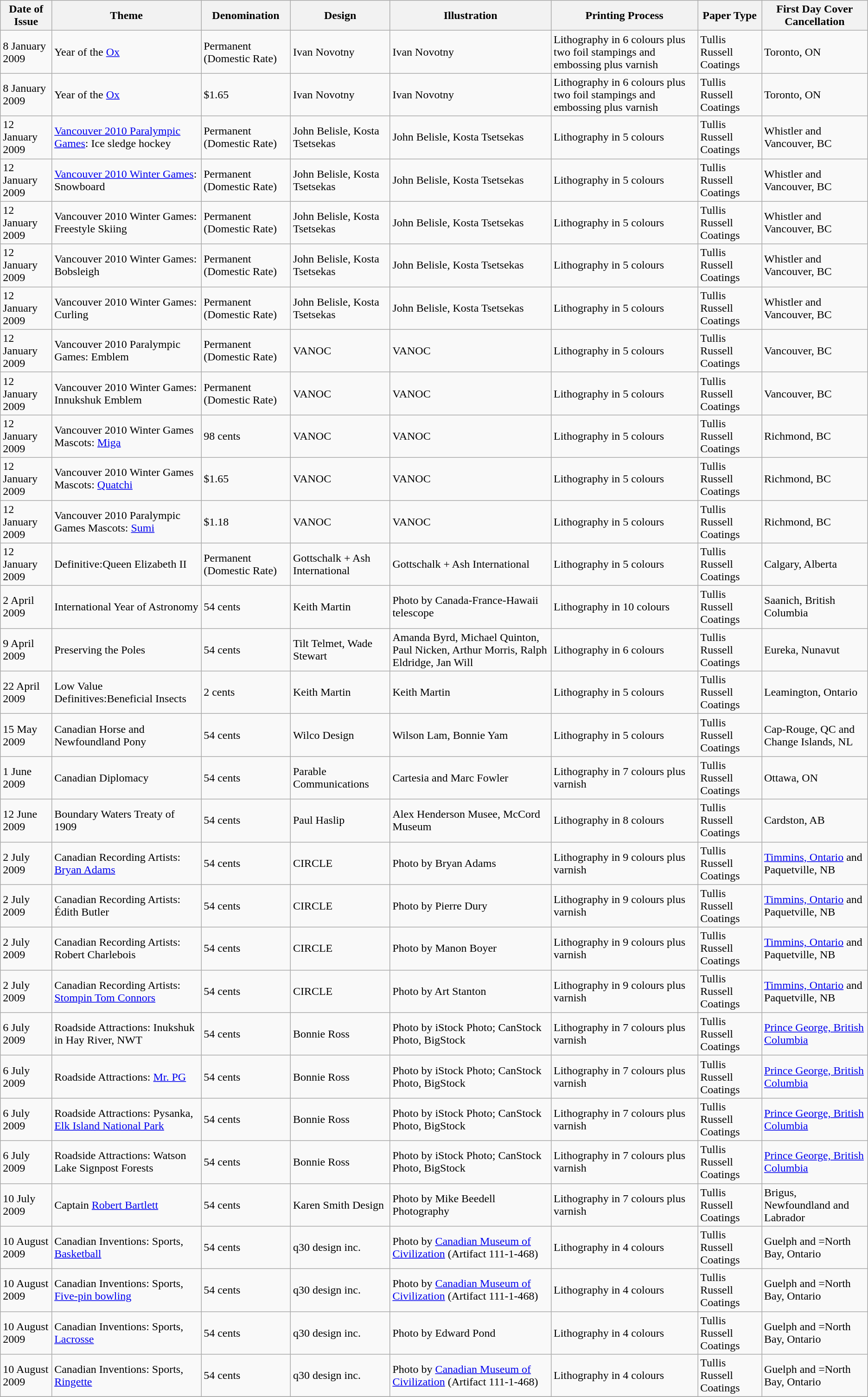<table class="wikitable sortable">
<tr>
<th>Date of Issue</th>
<th>Theme</th>
<th>Denomination</th>
<th>Design</th>
<th>Illustration</th>
<th>Printing Process</th>
<th>Paper Type</th>
<th>First Day Cover Cancellation</th>
</tr>
<tr>
<td>8 January 2009 </td>
<td>Year of the <a href='#'>Ox</a></td>
<td>Permanent (Domestic Rate)</td>
<td>Ivan Novotny</td>
<td>Ivan Novotny</td>
<td>Lithography in 6 colours plus two foil stampings and embossing plus varnish</td>
<td>Tullis Russell Coatings</td>
<td>Toronto, ON</td>
</tr>
<tr>
<td>8 January 2009</td>
<td>Year of the <a href='#'>Ox</a></td>
<td>$1.65</td>
<td>Ivan Novotny</td>
<td>Ivan Novotny</td>
<td>Lithography in 6 colours plus two foil stampings and embossing plus varnish</td>
<td>Tullis Russell Coatings</td>
<td>Toronto, ON</td>
</tr>
<tr>
<td>12 January 2009</td>
<td><a href='#'>Vancouver 2010 Paralympic Games</a>: Ice sledge hockey</td>
<td>Permanent (Domestic Rate)</td>
<td>John Belisle, Kosta Tsetsekas</td>
<td>John Belisle, Kosta Tsetsekas</td>
<td>Lithography in 5 colours</td>
<td>Tullis Russell Coatings</td>
<td>Whistler and Vancouver, BC</td>
</tr>
<tr>
<td>12 January 2009</td>
<td><a href='#'>Vancouver 2010 Winter Games</a>: Snowboard</td>
<td>Permanent (Domestic Rate)</td>
<td>John Belisle, Kosta Tsetsekas</td>
<td>John Belisle, Kosta Tsetsekas</td>
<td>Lithography in 5 colours</td>
<td>Tullis Russell Coatings</td>
<td>Whistler and Vancouver, BC</td>
</tr>
<tr>
<td>12 January 2009</td>
<td>Vancouver 2010 Winter Games: Freestyle Skiing</td>
<td>Permanent (Domestic Rate)</td>
<td>John Belisle, Kosta Tsetsekas</td>
<td>John Belisle, Kosta Tsetsekas</td>
<td>Lithography in 5 colours</td>
<td>Tullis Russell Coatings</td>
<td>Whistler and Vancouver, BC</td>
</tr>
<tr>
<td>12 January 2009</td>
<td>Vancouver 2010 Winter Games: Bobsleigh</td>
<td>Permanent (Domestic Rate)</td>
<td>John Belisle, Kosta Tsetsekas</td>
<td>John Belisle, Kosta Tsetsekas</td>
<td>Lithography in 5 colours</td>
<td>Tullis Russell Coatings</td>
<td>Whistler and Vancouver, BC</td>
</tr>
<tr>
<td>12 January 2009</td>
<td>Vancouver 2010 Winter Games: Curling</td>
<td>Permanent (Domestic Rate)</td>
<td>John Belisle, Kosta Tsetsekas</td>
<td>John Belisle, Kosta Tsetsekas</td>
<td>Lithography in 5 colours</td>
<td>Tullis Russell Coatings</td>
<td>Whistler and Vancouver, BC</td>
</tr>
<tr>
<td>12 January 2009</td>
<td>Vancouver 2010 Paralympic Games: Emblem</td>
<td>Permanent (Domestic Rate)</td>
<td>VANOC</td>
<td>VANOC</td>
<td>Lithography in 5 colours</td>
<td>Tullis Russell Coatings</td>
<td>Vancouver, BC</td>
</tr>
<tr>
<td>12 January 2009</td>
<td>Vancouver 2010 Winter Games: Innukshuk Emblem</td>
<td>Permanent (Domestic Rate)</td>
<td>VANOC</td>
<td>VANOC</td>
<td>Lithography in 5 colours</td>
<td>Tullis Russell Coatings</td>
<td>Vancouver, BC</td>
</tr>
<tr>
<td>12 January 2009</td>
<td>Vancouver 2010 Winter Games Mascots: <a href='#'>Miga</a></td>
<td>98 cents</td>
<td>VANOC</td>
<td>VANOC</td>
<td>Lithography in 5 colours</td>
<td>Tullis Russell Coatings</td>
<td>Richmond, BC</td>
</tr>
<tr>
<td>12 January 2009</td>
<td>Vancouver 2010 Winter Games Mascots: <a href='#'>Quatchi</a></td>
<td>$1.65</td>
<td>VANOC</td>
<td>VANOC</td>
<td>Lithography in 5 colours</td>
<td>Tullis Russell Coatings</td>
<td>Richmond, BC</td>
</tr>
<tr>
<td>12 January 2009</td>
<td>Vancouver 2010 Paralympic Games Mascots: <a href='#'>Sumi</a></td>
<td>$1.18</td>
<td>VANOC</td>
<td>VANOC</td>
<td>Lithography in 5 colours</td>
<td>Tullis Russell Coatings</td>
<td>Richmond, BC</td>
</tr>
<tr>
<td>12 January 2009</td>
<td>Definitive:Queen Elizabeth II</td>
<td>Permanent (Domestic Rate)</td>
<td>Gottschalk + Ash International</td>
<td>Gottschalk + Ash International</td>
<td>Lithography in 5 colours</td>
<td>Tullis Russell Coatings</td>
<td>Calgary, Alberta</td>
</tr>
<tr>
<td>2 April 2009</td>
<td>International Year of Astronomy</td>
<td>54 cents</td>
<td>Keith Martin</td>
<td>Photo by Canada-France-Hawaii telescope</td>
<td>Lithography in 10 colours</td>
<td>Tullis Russell Coatings</td>
<td>Saanich, British Columbia</td>
</tr>
<tr>
<td>9 April 2009</td>
<td>Preserving the Poles</td>
<td>54 cents</td>
<td>Tilt Telmet, Wade Stewart</td>
<td>Amanda Byrd, Michael Quinton, Paul Nicken, Arthur Morris, Ralph Eldridge, Jan Will</td>
<td>Lithography in 6 colours</td>
<td>Tullis Russell Coatings</td>
<td>Eureka, Nunavut</td>
</tr>
<tr>
<td>22 April 2009</td>
<td>Low Value Definitives:Beneficial Insects</td>
<td>2 cents</td>
<td>Keith Martin</td>
<td>Keith Martin</td>
<td>Lithography in 5 colours</td>
<td>Tullis Russell Coatings</td>
<td>Leamington, Ontario</td>
</tr>
<tr>
<td>15 May 2009</td>
<td>Canadian Horse and Newfoundland Pony</td>
<td>54 cents</td>
<td>Wilco Design</td>
<td>Wilson Lam, Bonnie Yam</td>
<td>Lithography in 5 colours</td>
<td>Tullis Russell Coatings</td>
<td>Cap-Rouge, QC and Change Islands, NL</td>
</tr>
<tr>
<td>1 June 2009</td>
<td>Canadian Diplomacy</td>
<td>54 cents</td>
<td>Parable Communications</td>
<td>Cartesia and Marc Fowler</td>
<td>Lithography in 7 colours plus varnish</td>
<td>Tullis Russell Coatings</td>
<td>Ottawa, ON</td>
</tr>
<tr>
<td>12 June 2009</td>
<td>Boundary Waters Treaty of 1909</td>
<td>54 cents</td>
<td>Paul Haslip</td>
<td>Alex Henderson Musee, McCord Museum</td>
<td>Lithography in 8 colours</td>
<td>Tullis Russell Coatings</td>
<td>Cardston, AB</td>
</tr>
<tr>
<td>2 July 2009</td>
<td>Canadian Recording Artists: <a href='#'>Bryan Adams</a></td>
<td>54 cents</td>
<td>CIRCLE</td>
<td>Photo by Bryan Adams</td>
<td>Lithography in 9 colours plus varnish</td>
<td>Tullis Russell Coatings</td>
<td><a href='#'>Timmins, Ontario</a> and Paquetville, NB</td>
</tr>
<tr>
<td>2 July 2009</td>
<td>Canadian Recording Artists: Édith Butler</td>
<td>54 cents</td>
<td>CIRCLE</td>
<td>Photo by Pierre Dury</td>
<td>Lithography in 9 colours plus varnish</td>
<td>Tullis Russell Coatings</td>
<td><a href='#'>Timmins, Ontario</a> and Paquetville, NB</td>
</tr>
<tr>
<td>2 July 2009</td>
<td>Canadian Recording Artists: Robert Charlebois</td>
<td>54 cents</td>
<td>CIRCLE</td>
<td>Photo by Manon Boyer</td>
<td>Lithography in 9 colours plus varnish</td>
<td>Tullis Russell Coatings</td>
<td><a href='#'>Timmins, Ontario</a> and Paquetville, NB</td>
</tr>
<tr>
<td>2 July 2009</td>
<td>Canadian Recording Artists: <a href='#'>Stompin Tom Connors</a></td>
<td>54 cents</td>
<td>CIRCLE</td>
<td>Photo by Art Stanton</td>
<td>Lithography in 9 colours plus varnish</td>
<td>Tullis Russell Coatings</td>
<td><a href='#'>Timmins, Ontario</a> and Paquetville, NB</td>
</tr>
<tr>
<td>6 July 2009</td>
<td>Roadside Attractions: Inukshuk in Hay River, NWT</td>
<td>54 cents</td>
<td>Bonnie Ross</td>
<td>Photo by iStock Photo; CanStock Photo, BigStock</td>
<td>Lithography in 7 colours plus varnish</td>
<td>Tullis Russell Coatings</td>
<td><a href='#'>Prince George, British Columbia</a></td>
</tr>
<tr>
<td>6 July 2009</td>
<td>Roadside Attractions: <a href='#'>Mr. PG</a></td>
<td>54 cents</td>
<td>Bonnie Ross</td>
<td>Photo by iStock Photo; CanStock Photo, BigStock</td>
<td>Lithography in 7 colours plus varnish</td>
<td>Tullis Russell Coatings</td>
<td><a href='#'>Prince George, British Columbia</a></td>
</tr>
<tr>
<td>6 July 2009</td>
<td>Roadside Attractions: Pysanka, <a href='#'>Elk Island National Park</a></td>
<td>54 cents</td>
<td>Bonnie Ross</td>
<td>Photo by iStock Photo; CanStock Photo, BigStock</td>
<td>Lithography in 7 colours plus varnish</td>
<td>Tullis Russell Coatings</td>
<td><a href='#'>Prince George, British Columbia</a></td>
</tr>
<tr>
<td>6 July 2009</td>
<td>Roadside Attractions: Watson Lake Signpost Forests</td>
<td>54 cents</td>
<td>Bonnie Ross</td>
<td>Photo by iStock Photo; CanStock Photo, BigStock</td>
<td>Lithography in 7 colours plus varnish</td>
<td>Tullis Russell Coatings</td>
<td><a href='#'>Prince George, British Columbia</a></td>
</tr>
<tr>
<td>10 July 2009</td>
<td>Captain <a href='#'>Robert Bartlett</a></td>
<td>54 cents</td>
<td>Karen Smith Design</td>
<td>Photo by Mike Beedell Photography</td>
<td>Lithography in 7 colours plus varnish</td>
<td>Tullis Russell Coatings</td>
<td>Brigus, Newfoundland and Labrador</td>
</tr>
<tr>
<td>10 August 2009</td>
<td>Canadian Inventions: Sports, <a href='#'>Basketball</a></td>
<td>54 cents</td>
<td>q30 design inc.</td>
<td>Photo by <a href='#'>Canadian Museum of Civilization</a> (Artifact 111-1-468)</td>
<td>Lithography in 4 colours</td>
<td>Tullis Russell Coatings</td>
<td>Guelph and =North Bay, Ontario</td>
</tr>
<tr>
<td>10 August 2009</td>
<td>Canadian Inventions: Sports, <a href='#'>Five-pin bowling</a></td>
<td>54 cents</td>
<td>q30 design inc.</td>
<td>Photo by <a href='#'>Canadian Museum of Civilization</a> (Artifact 111-1-468)</td>
<td>Lithography in 4 colours</td>
<td>Tullis Russell Coatings</td>
<td>Guelph and =North Bay, Ontario</td>
</tr>
<tr>
<td>10 August 2009</td>
<td>Canadian Inventions: Sports, <a href='#'>Lacrosse</a></td>
<td>54 cents</td>
<td>q30 design inc.</td>
<td>Photo by Edward Pond</td>
<td>Lithography in 4 colours</td>
<td>Tullis Russell Coatings</td>
<td>Guelph and =North Bay, Ontario</td>
</tr>
<tr>
<td>10 August 2009</td>
<td>Canadian Inventions: Sports, <a href='#'>Ringette</a></td>
<td>54 cents</td>
<td>q30 design inc.</td>
<td>Photo by <a href='#'>Canadian Museum of Civilization</a> (Artifact 111-1-468)</td>
<td>Lithography in 4 colours</td>
<td>Tullis Russell Coatings</td>
<td>Guelph and =North Bay, Ontario</td>
</tr>
<tr>
</tr>
</table>
